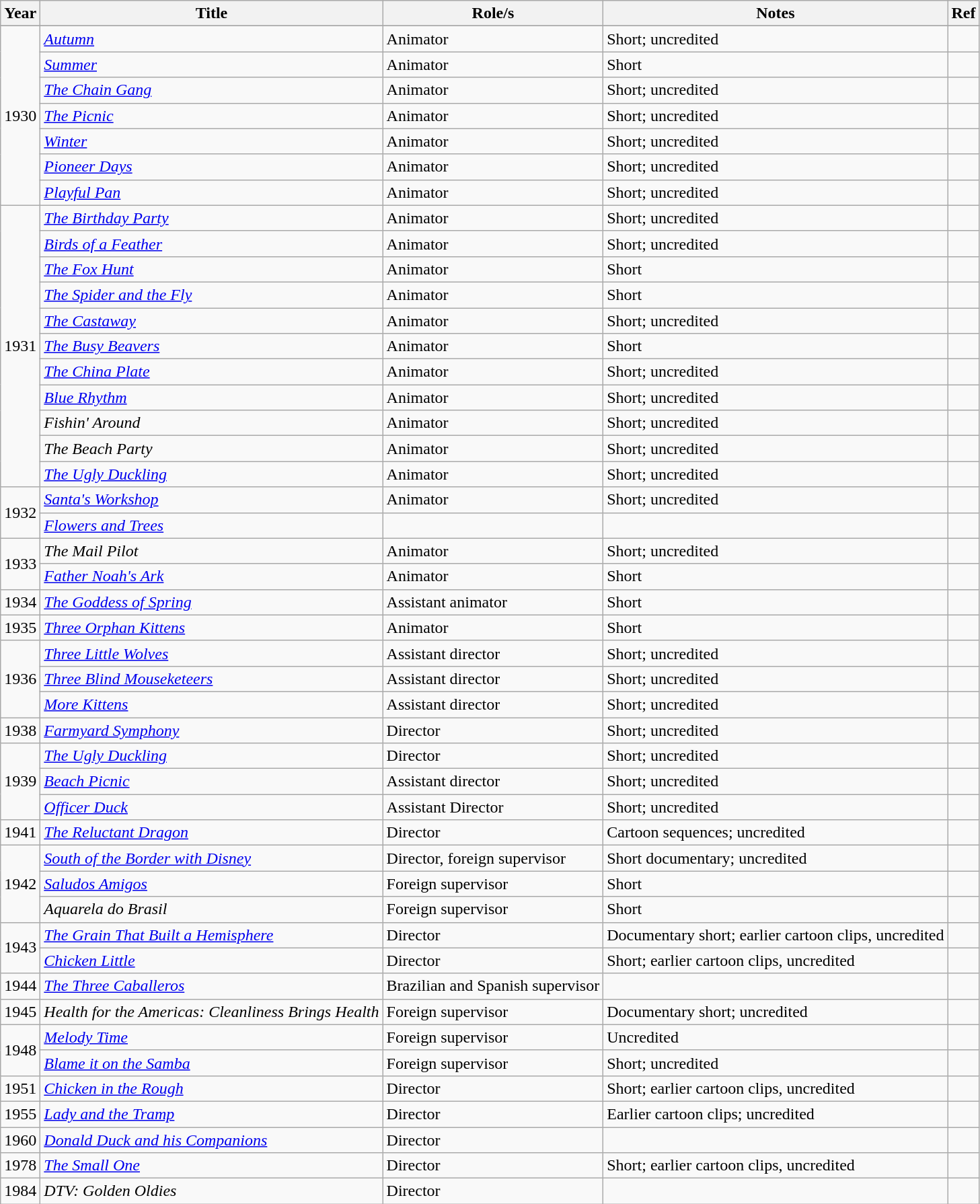<table class="wikitable sortable">
<tr>
<th>Year</th>
<th>Title</th>
<th>Role/s</th>
<th>Notes</th>
<th>Ref</th>
</tr>
<tr>
</tr>
<tr>
<td rowspan="7">1930</td>
<td><em><a href='#'>Autumn</a></em></td>
<td>Animator</td>
<td>Short; uncredited</td>
<td></td>
</tr>
<tr>
<td><em><a href='#'>Summer</a></em></td>
<td>Animator</td>
<td>Short</td>
<td></td>
</tr>
<tr>
<td><em><a href='#'>The Chain Gang</a></em></td>
<td>Animator</td>
<td>Short; uncredited</td>
<td></td>
</tr>
<tr>
<td><em><a href='#'>The Picnic</a></em></td>
<td>Animator</td>
<td>Short; uncredited</td>
<td></td>
</tr>
<tr>
<td><em><a href='#'>Winter</a></em></td>
<td>Animator</td>
<td>Short; uncredited</td>
<td></td>
</tr>
<tr>
<td><em><a href='#'>Pioneer Days</a></em></td>
<td>Animator</td>
<td>Short; uncredited</td>
<td></td>
</tr>
<tr>
<td><em><a href='#'>Playful Pan</a></em></td>
<td>Animator</td>
<td>Short; uncredited</td>
<td></td>
</tr>
<tr>
<td rowspan="11">1931</td>
<td><em><a href='#'>The Birthday Party</a></em></td>
<td>Animator</td>
<td>Short; uncredited</td>
<td></td>
</tr>
<tr>
<td><em><a href='#'>Birds of a Feather</a></em></td>
<td>Animator</td>
<td>Short; uncredited</td>
<td></td>
</tr>
<tr>
<td><em><a href='#'>The Fox Hunt</a></em></td>
<td>Animator</td>
<td>Short</td>
<td></td>
</tr>
<tr>
<td><em><a href='#'>The Spider and the Fly</a></em></td>
<td>Animator</td>
<td>Short</td>
<td></td>
</tr>
<tr>
<td><em><a href='#'>The Castaway</a></em></td>
<td>Animator</td>
<td>Short; uncredited</td>
<td></td>
</tr>
<tr>
<td><em><a href='#'>The Busy Beavers</a></em></td>
<td>Animator</td>
<td>Short</td>
<td></td>
</tr>
<tr>
<td><em><a href='#'>The China Plate</a></em></td>
<td>Animator</td>
<td>Short; uncredited</td>
<td></td>
</tr>
<tr>
<td><em><a href='#'>Blue Rhythm</a></em></td>
<td>Animator</td>
<td>Short; uncredited</td>
<td></td>
</tr>
<tr>
<td><em>Fishin' Around</em></td>
<td>Animator</td>
<td>Short; uncredited</td>
<td></td>
</tr>
<tr>
<td><em>The Beach Party</em></td>
<td>Animator</td>
<td>Short; uncredited</td>
<td></td>
</tr>
<tr>
<td><em><a href='#'>The Ugly Duckling</a></em></td>
<td>Animator</td>
<td>Short; uncredited</td>
<td></td>
</tr>
<tr>
<td rowspan="2">1932</td>
<td><em><a href='#'>Santa's Workshop</a></em></td>
<td>Animator</td>
<td>Short; uncredited</td>
<td></td>
</tr>
<tr>
<td><em><a href='#'>Flowers and Trees</a></em></td>
<td></td>
<td></td>
<td></td>
</tr>
<tr>
<td rowspan="2">1933</td>
<td><em>The Mail Pilot</em></td>
<td>Animator</td>
<td>Short; uncredited</td>
<td></td>
</tr>
<tr>
<td><em><a href='#'>Father Noah's Ark</a></em></td>
<td>Animator</td>
<td>Short</td>
<td></td>
</tr>
<tr>
<td>1934</td>
<td><em><a href='#'>The Goddess of Spring</a></em></td>
<td>Assistant animator</td>
<td>Short</td>
<td></td>
</tr>
<tr>
<td>1935</td>
<td><em><a href='#'>Three Orphan Kittens</a></em></td>
<td>Animator</td>
<td>Short</td>
<td></td>
</tr>
<tr>
<td rowspan="3">1936</td>
<td><em><a href='#'>Three Little Wolves</a></em></td>
<td>Assistant director</td>
<td>Short; uncredited</td>
<td></td>
</tr>
<tr>
<td><em><a href='#'>Three Blind Mouseketeers</a></em></td>
<td>Assistant director</td>
<td>Short; uncredited</td>
<td></td>
</tr>
<tr>
<td><em><a href='#'>More Kittens</a></em></td>
<td>Assistant director</td>
<td>Short; uncredited </td>
</tr>
<tr>
<td>1938</td>
<td><em><a href='#'>Farmyard Symphony</a></em></td>
<td>Director</td>
<td>Short; uncredited</td>
<td></td>
</tr>
<tr>
<td rowspan="3">1939</td>
<td><em><a href='#'>The Ugly Duckling</a></em></td>
<td>Director</td>
<td>Short; uncredited</td>
<td></td>
</tr>
<tr>
<td><em><a href='#'>Beach Picnic</a></em></td>
<td>Assistant director</td>
<td>Short; uncredited</td>
<td></td>
</tr>
<tr>
<td><em><a href='#'>Officer Duck</a></em></td>
<td>Assistant Director</td>
<td>Short; uncredited</td>
<td></td>
</tr>
<tr>
<td>1941</td>
<td><em><a href='#'>The Reluctant Dragon</a></em></td>
<td>Director</td>
<td>Cartoon sequences; uncredited</td>
<td></td>
</tr>
<tr>
<td rowspan="3">1942</td>
<td><em><a href='#'>South of the Border with Disney</a></em></td>
<td>Director, foreign supervisor</td>
<td>Short documentary; uncredited</td>
<td></td>
</tr>
<tr>
<td><em><a href='#'>Saludos Amigos</a></em></td>
<td>Foreign supervisor</td>
<td>Short</td>
<td></td>
</tr>
<tr>
<td><em>Aquarela do Brasil</em></td>
<td>Foreign supervisor</td>
<td>Short</td>
<td></td>
</tr>
<tr>
<td rowspan="2">1943</td>
<td><em><a href='#'>The Grain That Built a Hemisphere</a></em></td>
<td>Director</td>
<td>Documentary short; earlier cartoon clips, uncredited</td>
<td></td>
</tr>
<tr>
<td><em><a href='#'>Chicken Little</a></em></td>
<td>Director</td>
<td>Short; earlier cartoon clips, uncredited</td>
<td></td>
</tr>
<tr>
<td>1944</td>
<td><em><a href='#'>The Three Caballeros</a></em></td>
<td>Brazilian and Spanish supervisor</td>
<td></td>
<td></td>
</tr>
<tr>
<td>1945</td>
<td><em>Health for the Americas: Cleanliness Brings Health</em></td>
<td>Foreign supervisor</td>
<td>Documentary short; uncredited</td>
<td></td>
</tr>
<tr>
<td rowspan="2">1948</td>
<td><em><a href='#'>Melody Time</a></em></td>
<td>Foreign supervisor</td>
<td>Uncredited</td>
<td></td>
</tr>
<tr>
<td><em><a href='#'>Blame it on the Samba</a></em></td>
<td>Foreign supervisor</td>
<td>Short; uncredited</td>
<td></td>
</tr>
<tr>
<td>1951</td>
<td><em><a href='#'>Chicken in the Rough</a></em></td>
<td>Director</td>
<td>Short; earlier cartoon clips, uncredited</td>
<td></td>
</tr>
<tr>
<td>1955</td>
<td><em><a href='#'>Lady and the Tramp</a></em></td>
<td>Director</td>
<td>Earlier cartoon clips; uncredited</td>
<td></td>
</tr>
<tr>
<td>1960</td>
<td><em><a href='#'>Donald Duck and his Companions</a></em></td>
<td>Director</td>
<td></td>
<td></td>
</tr>
<tr>
<td>1978</td>
<td><em><a href='#'>The Small One</a></em></td>
<td>Director</td>
<td>Short; earlier cartoon clips, uncredited</td>
<td></td>
</tr>
<tr>
<td>1984</td>
<td><em>DTV: Golden Oldies</em></td>
<td>Director</td>
<td></td>
<td></td>
</tr>
</table>
